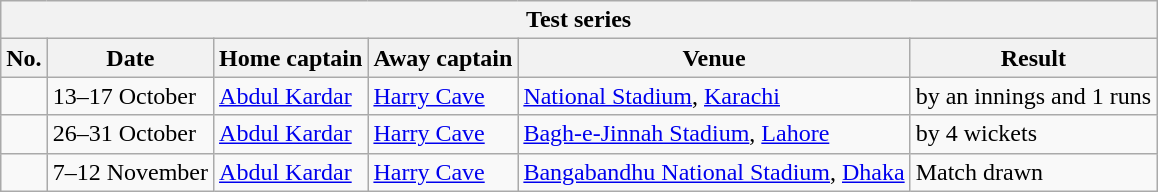<table class="wikitable">
<tr>
<th colspan="9">Test series</th>
</tr>
<tr>
<th>No.</th>
<th>Date</th>
<th>Home captain</th>
<th>Away captain</th>
<th>Venue</th>
<th>Result</th>
</tr>
<tr>
<td></td>
<td>13–17 October</td>
<td><a href='#'>Abdul Kardar</a></td>
<td><a href='#'>Harry Cave</a></td>
<td><a href='#'>National Stadium</a>, <a href='#'>Karachi</a></td>
<td> by an innings and 1 runs</td>
</tr>
<tr>
<td></td>
<td>26–31 October</td>
<td><a href='#'>Abdul Kardar</a></td>
<td><a href='#'>Harry Cave</a></td>
<td><a href='#'>Bagh-e-Jinnah Stadium</a>, <a href='#'>Lahore</a></td>
<td> by 4 wickets</td>
</tr>
<tr>
<td></td>
<td>7–12 November</td>
<td><a href='#'>Abdul Kardar</a></td>
<td><a href='#'>Harry Cave</a></td>
<td><a href='#'>Bangabandhu National Stadium</a>, <a href='#'>Dhaka</a></td>
<td>Match drawn</td>
</tr>
</table>
